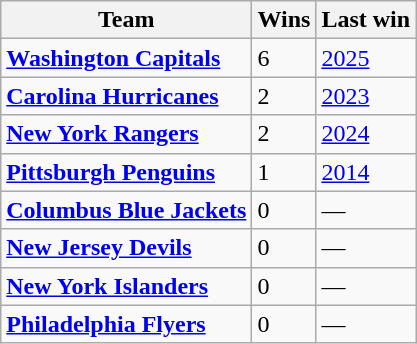<table class="wikitable">
<tr>
<th>Team</th>
<th>Wins</th>
<th>Last win</th>
</tr>
<tr>
<td><strong><a href='#'>Washington Capitals</a></strong></td>
<td>6</td>
<td><a href='#'>2025</a></td>
</tr>
<tr>
<td><strong><a href='#'>Carolina Hurricanes</a></strong></td>
<td>2</td>
<td><a href='#'>2023</a></td>
</tr>
<tr>
<td><strong><a href='#'>New York Rangers</a></strong></td>
<td>2</td>
<td><a href='#'>2024</a></td>
</tr>
<tr>
<td><strong><a href='#'>Pittsburgh Penguins</a></strong></td>
<td>1</td>
<td><a href='#'>2014</a></td>
</tr>
<tr>
<td><strong><a href='#'>Columbus Blue Jackets</a></strong></td>
<td>0</td>
<td>—</td>
</tr>
<tr>
<td><strong><a href='#'>New Jersey Devils</a></strong></td>
<td>0</td>
<td>—</td>
</tr>
<tr>
<td><strong><a href='#'>New York Islanders</a></strong></td>
<td>0</td>
<td>—</td>
</tr>
<tr>
<td><strong><a href='#'>Philadelphia Flyers</a></strong></td>
<td>0</td>
<td>—</td>
</tr>
</table>
